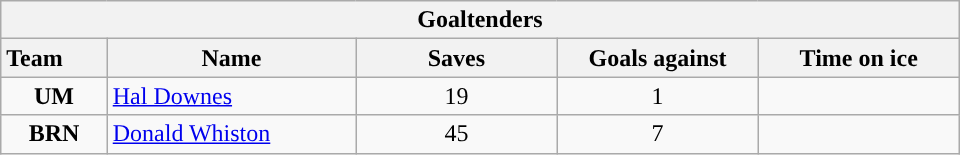<table class="wikitable" style="width:40em; text-align:right;">
<tr>
<th colspan=5>Goaltenders</th>
</tr>
<tr>
<th style="width:4em; text-align:left;">Team</th>
<th style="width:10em;">Name</th>
<th style="width:8em;">Saves</th>
<th style="width:8em;">Goals against</th>
<th style="width:8em;">Time on ice</th>
</tr>
<tr>
<td align=center><strong>UM</strong></td>
<td style="text-align:left;"><a href='#'>Hal Downes</a></td>
<td align=center>19</td>
<td align=center>1</td>
<td align=center></td>
</tr>
<tr>
<td align=center><strong>BRN</strong></td>
<td style="text-align:left;"><a href='#'>Donald Whiston</a></td>
<td align=center>45</td>
<td align=center>7</td>
<td align=center></td>
</tr>
</table>
